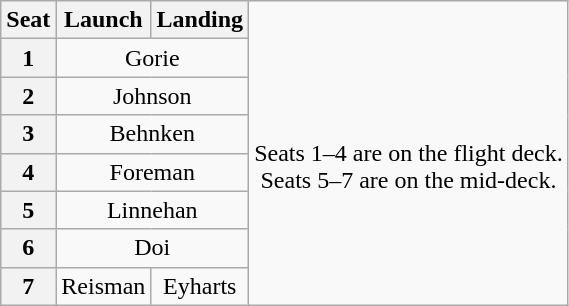<table class="wikitable" style="text-align:center">
<tr>
<th>Seat</th>
<th>Launch</th>
<th>Landing</th>
<td rowspan=8><br>Seats 1–4 are on the flight deck.<br>Seats 5–7 are on the mid-deck.</td>
</tr>
<tr>
<th>1</th>
<td colspan=2>Gorie</td>
</tr>
<tr>
<th>2</th>
<td colspan=2>Johnson</td>
</tr>
<tr>
<th>3</th>
<td colspan=2>Behnken</td>
</tr>
<tr>
<th>4</th>
<td colspan=2>Foreman</td>
</tr>
<tr>
<th>5</th>
<td colspan=2>Linnehan</td>
</tr>
<tr>
<th>6</th>
<td colspan=2>Doi</td>
</tr>
<tr>
<th>7</th>
<td>Reisman</td>
<td>Eyharts</td>
</tr>
</table>
